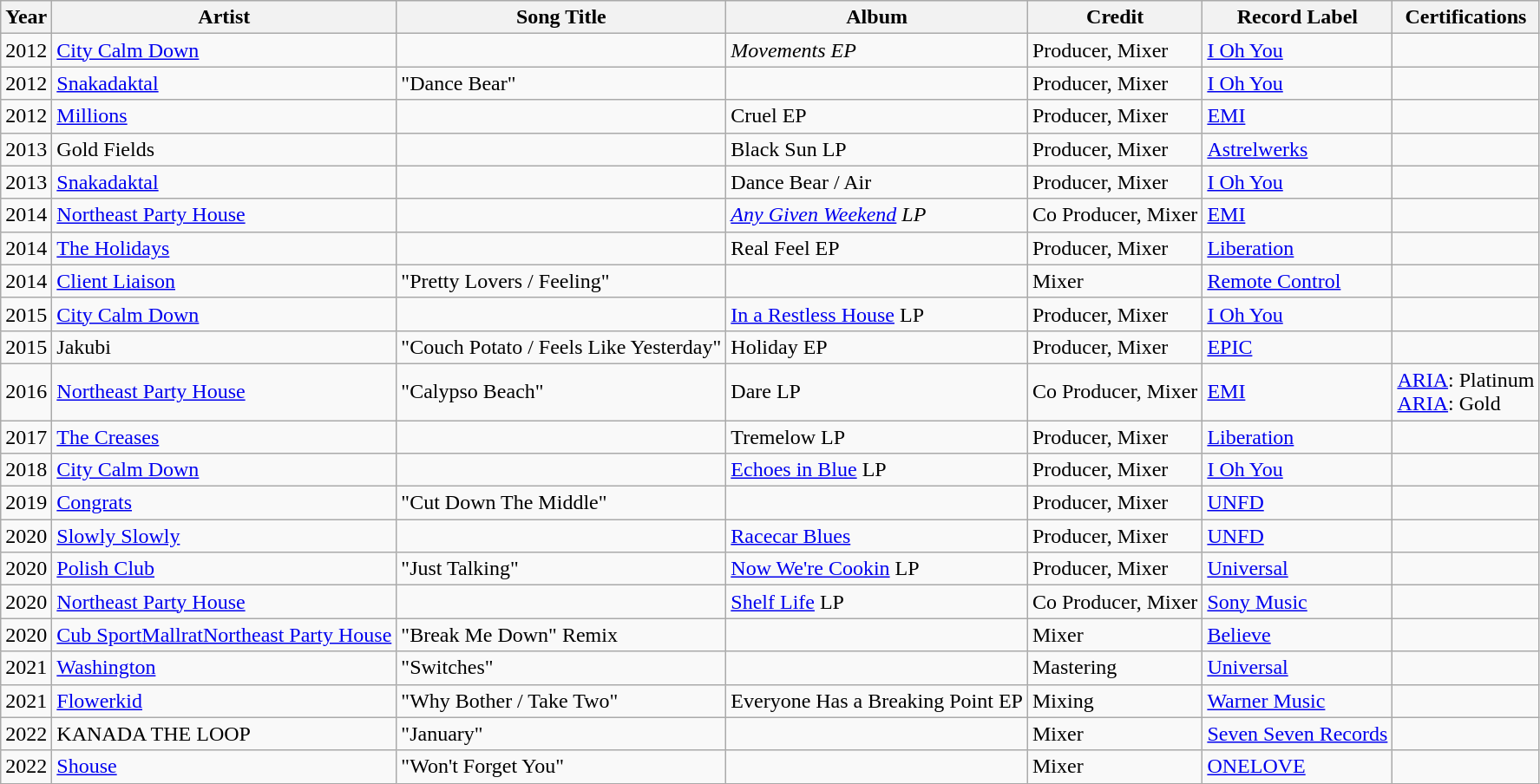<table class="wikitable">
<tr>
<th style="width:1em;">Year</th>
<th>Artist</th>
<th>Song Title</th>
<th>Album</th>
<th>Credit</th>
<th>Record Label</th>
<th>Certifications</th>
</tr>
<tr>
<td>2012</td>
<td><a href='#'>City Calm Down</a></td>
<td></td>
<td><em>Movements EP</em></td>
<td>Producer, Mixer</td>
<td><a href='#'>I Oh You</a></td>
<td></td>
</tr>
<tr>
<td>2012</td>
<td><a href='#'>Snakadaktal</a></td>
<td>"Dance Bear"</td>
<td></td>
<td>Producer, Mixer</td>
<td><a href='#'>I Oh You</a></td>
<td></td>
</tr>
<tr>
<td>2012</td>
<td><a href='#'>Millions</a></td>
<td></td>
<td>Cruel EP</td>
<td>Producer, Mixer</td>
<td><a href='#'>EMI</a></td>
<td></td>
</tr>
<tr>
<td>2013</td>
<td>Gold Fields</td>
<td></td>
<td>Black Sun LP</td>
<td>Producer, Mixer</td>
<td><a href='#'>Astrelwerks</a></td>
<td></td>
</tr>
<tr>
<td>2013</td>
<td><a href='#'>Snakadaktal</a></td>
<td></td>
<td>Dance Bear / Air</td>
<td>Producer, Mixer</td>
<td><a href='#'>I Oh You</a></td>
<td></td>
</tr>
<tr>
<td>2014</td>
<td><a href='#'>Northeast Party House</a></td>
<td></td>
<td><em><a href='#'>Any Given Weekend</a> LP</em></td>
<td>Co Producer, Mixer</td>
<td><a href='#'>EMI</a></td>
<td></td>
</tr>
<tr>
<td>2014</td>
<td><a href='#'>The Holidays</a></td>
<td></td>
<td>Real Feel EP</td>
<td>Producer, Mixer</td>
<td><a href='#'>Liberation</a></td>
<td></td>
</tr>
<tr>
<td>2014</td>
<td><a href='#'>Client Liaison</a></td>
<td>"Pretty Lovers / Feeling"</td>
<td></td>
<td>Mixer</td>
<td><a href='#'>Remote Control</a></td>
<td></td>
</tr>
<tr>
<td>2015</td>
<td><a href='#'>City Calm Down</a></td>
<td></td>
<td><a href='#'>In a Restless House</a> LP</td>
<td>Producer, Mixer</td>
<td><a href='#'>I Oh You</a></td>
<td></td>
</tr>
<tr>
<td>2015</td>
<td>Jakubi</td>
<td>"Couch Potato / Feels Like Yesterday"</td>
<td>Holiday EP</td>
<td>Producer, Mixer</td>
<td><a href='#'>EPIC</a></td>
<td></td>
</tr>
<tr>
<td>2016</td>
<td><a href='#'>Northeast Party House</a></td>
<td>"Calypso Beach"</td>
<td>Dare LP</td>
<td>Co Producer, Mixer</td>
<td><a href='#'>EMI</a></td>
<td><a href='#'>ARIA</a>: Platinum<br><a href='#'>ARIA</a>: Gold</td>
</tr>
<tr>
<td>2017</td>
<td><a href='#'>The Creases</a></td>
<td></td>
<td>Tremelow LP</td>
<td>Producer, Mixer</td>
<td><a href='#'>Liberation</a></td>
<td></td>
</tr>
<tr>
<td>2018</td>
<td><a href='#'>City Calm Down</a></td>
<td></td>
<td><a href='#'>Echoes in Blue</a> LP</td>
<td>Producer, Mixer</td>
<td><a href='#'>I Oh You</a></td>
<td></td>
</tr>
<tr>
<td>2019</td>
<td><a href='#'>Congrats</a></td>
<td>"Cut Down The Middle"</td>
<td></td>
<td>Producer, Mixer</td>
<td><a href='#'>UNFD</a></td>
<td></td>
</tr>
<tr>
<td>2020</td>
<td><a href='#'>Slowly Slowly</a></td>
<td></td>
<td><a href='#'>Racecar Blues</a></td>
<td>Producer, Mixer</td>
<td><a href='#'>UNFD</a></td>
<td></td>
</tr>
<tr>
<td>2020</td>
<td><a href='#'>Polish Club</a></td>
<td>"Just Talking"</td>
<td><a href='#'>Now We're Cookin</a> LP</td>
<td>Producer, Mixer</td>
<td><a href='#'>Universal</a></td>
<td></td>
</tr>
<tr>
<td>2020</td>
<td><a href='#'>Northeast Party House</a></td>
<td></td>
<td><a href='#'>Shelf Life</a> LP</td>
<td>Co Producer, Mixer</td>
<td><a href='#'>Sony Music</a></td>
<td></td>
</tr>
<tr>
<td>2020</td>
<td><a href='#'>Cub Sport</a><a href='#'>Mallrat</a><a href='#'>Northeast Party House</a></td>
<td>"Break Me Down" Remix</td>
<td></td>
<td>Mixer</td>
<td><a href='#'>Believe</a></td>
<td></td>
</tr>
<tr>
<td>2021</td>
<td><a href='#'>Washington</a></td>
<td>"Switches"</td>
<td></td>
<td>Mastering</td>
<td><a href='#'>Universal</a></td>
<td></td>
</tr>
<tr>
<td>2021</td>
<td><a href='#'>Flowerkid</a></td>
<td>"Why Bother / Take Two"</td>
<td>Everyone Has a Breaking Point EP</td>
<td>Mixing</td>
<td><a href='#'>Warner Music</a></td>
<td></td>
</tr>
<tr>
<td>2022</td>
<td>KANADA THE LOOP</td>
<td>"January"</td>
<td></td>
<td>Mixer</td>
<td><a href='#'>Seven Seven Records</a></td>
<td></td>
</tr>
<tr>
<td>2022</td>
<td><a href='#'>Shouse</a></td>
<td>"Won't Forget You"</td>
<td></td>
<td>Mixer</td>
<td><a href='#'>ONELOVE</a></td>
<td></td>
</tr>
</table>
